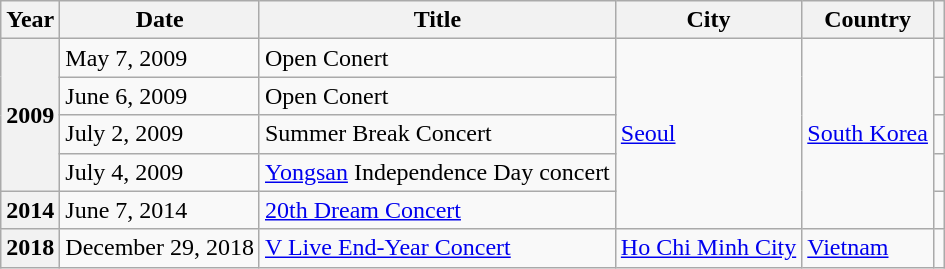<table class="wikitable plainrowheaders">
<tr>
<th>Year</th>
<th>Date</th>
<th>Title</th>
<th>City</th>
<th>Country</th>
<th></th>
</tr>
<tr>
<th scope="row" rowspan="4">2009</th>
<td>May 7, 2009</td>
<td>Open Conert</td>
<td rowspan="5"><a href='#'>Seoul</a></td>
<td rowspan="5"><a href='#'>South Korea</a></td>
<td></td>
</tr>
<tr>
<td>June 6, 2009</td>
<td>Open Conert</td>
<td></td>
</tr>
<tr>
<td>July 2, 2009</td>
<td>Summer Break Concert</td>
<td></td>
</tr>
<tr>
<td>July 4, 2009</td>
<td><a href='#'>Yongsan</a> Independence Day concert</td>
<td></td>
</tr>
<tr>
<th scope="row">2014</th>
<td>June 7, 2014</td>
<td><a href='#'>20th Dream Concert</a></td>
<td></td>
</tr>
<tr>
<th scope="row">2018</th>
<td>December 29, 2018</td>
<td><a href='#'>V Live End-Year Concert</a></td>
<td><a href='#'>Ho Chi Minh City</a></td>
<td><a href='#'>Vietnam</a></td>
<td></td>
</tr>
</table>
